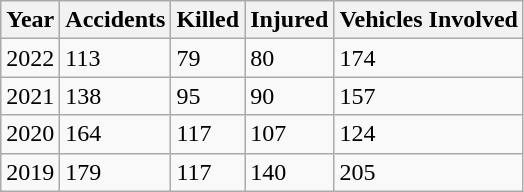<table class = "wikitable sortable">
<tr>
<th>Year</th>
<th>Accidents</th>
<th>Killed</th>
<th>Injured</th>
<th>Vehicles Involved</th>
</tr>
<tr>
<td>2022</td>
<td>113</td>
<td>79</td>
<td>80</td>
<td>174</td>
</tr>
<tr>
<td>2021</td>
<td>138</td>
<td>95</td>
<td>90</td>
<td>157</td>
</tr>
<tr>
<td>2020</td>
<td>164</td>
<td>117</td>
<td>107</td>
<td>124</td>
</tr>
<tr>
<td>2019</td>
<td>179</td>
<td>117</td>
<td>140</td>
<td>205</td>
</tr>
</table>
